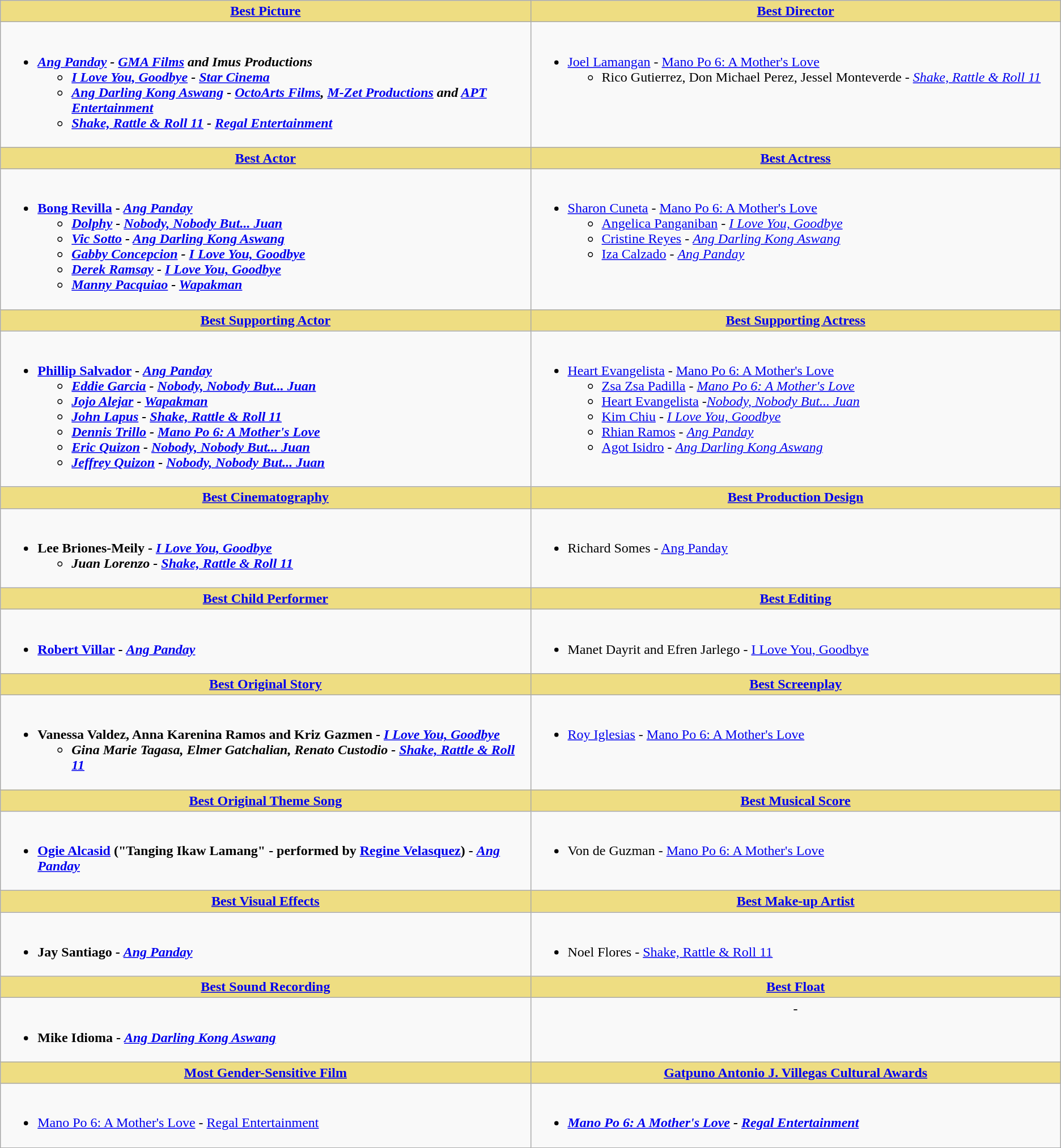<table class=wikitable>
<tr>
<th style="background:#EEDD82; width:50%"><a href='#'>Best Picture</a></th>
<th style="background:#EEDD82; width:50%"><a href='#'>Best Director</a></th>
</tr>
<tr>
<td valign="top"><br><ul><li><strong><em><a href='#'>Ang Panday</a><em> - <a href='#'>GMA Films</a> and Imus Productions<strong><ul><li></em><a href='#'>I Love You, Goodbye</a><em> - <a href='#'>Star Cinema</a> </li><li></em><a href='#'>Ang Darling Kong Aswang</a><em> - <a href='#'>OctoArts Films</a>, <a href='#'>M-Zet Productions</a> and <a href='#'>APT Entertainment</a> </li><li></em><a href='#'>Shake, Rattle & Roll 11</a><em> - <a href='#'>Regal Entertainment</a></li></ul></li></ul></td>
<td valign="top"><br><ul><li></strong><a href='#'>Joel Lamangan</a> - </em><a href='#'>Mano Po 6: A Mother's Love</a></em></strong><ul><li>Rico Gutierrez, Don Michael Perez, Jessel Monteverde - <em><a href='#'>Shake, Rattle & Roll 11</a></em></li></ul></li></ul></td>
</tr>
<tr>
<th style="background:#EEDD82; width:50%"><a href='#'>Best Actor</a></th>
<th style="background:#EEDD82; width:50%"><a href='#'>Best Actress</a></th>
</tr>
<tr>
<td valign="top"><br><ul><li><strong><a href='#'>Bong Revilla</a> - <em><a href='#'>Ang Panday</a><strong><em><ul><li><a href='#'>Dolphy</a> - </em><a href='#'>Nobody, Nobody But... Juan</a><em></li><li><a href='#'>Vic Sotto</a> - </em><a href='#'>Ang Darling Kong Aswang</a><em></li><li><a href='#'>Gabby Concepcion</a> - </em><a href='#'>I Love You, Goodbye</a><em></li><li><a href='#'>Derek Ramsay</a> - </em><a href='#'>I Love You, Goodbye</a><em></li><li><a href='#'>Manny Pacquiao</a> - </em><a href='#'>Wapakman</a><em></li></ul></li></ul></td>
<td valign="top"><br><ul><li></strong><a href='#'>Sharon Cuneta</a> - </em><a href='#'>Mano Po 6: A Mother's Love</a></em></strong><ul><li><a href='#'>Angelica Panganiban</a> - <em><a href='#'>I Love You, Goodbye</a></em></li><li><a href='#'>Cristine Reyes</a> - <em><a href='#'>Ang Darling Kong Aswang</a></em></li><li><a href='#'>Iza Calzado</a> - <em><a href='#'>Ang Panday</a></em></li></ul></li></ul></td>
</tr>
<tr>
<th style="background:#EEDD82; width:50%"><a href='#'>Best Supporting Actor</a></th>
<th style="background:#EEDD82; width:50%"><a href='#'>Best Supporting Actress</a></th>
</tr>
<tr>
<td valign="top"><br><ul><li><strong><a href='#'>Phillip Salvador</a> - <em><a href='#'>Ang Panday</a><strong><em><ul><li><a href='#'>Eddie Garcia</a> - </em><a href='#'>Nobody, Nobody But... Juan</a><em></li><li><a href='#'>Jojo Alejar</a> - </em><a href='#'>Wapakman</a><em></li><li><a href='#'>John Lapus</a> - </em><a href='#'>Shake, Rattle & Roll 11</a><em></li><li><a href='#'>Dennis Trillo</a> - </em><a href='#'>Mano Po 6: A Mother's Love</a><em></li><li><a href='#'>Eric Quizon</a> - </em><a href='#'>Nobody, Nobody But... Juan</a><em></li><li><a href='#'>Jeffrey Quizon</a> - </em><a href='#'>Nobody, Nobody But... Juan</a><em></li></ul></li></ul></td>
<td valign="top"><br><ul><li></strong><a href='#'>Heart Evangelista</a> - </em><a href='#'>Mano Po 6: A Mother's Love</a></em></strong><ul><li><a href='#'>Zsa Zsa Padilla</a> - <em><a href='#'>Mano Po 6: A Mother's Love</a></em></li><li><a href='#'>Heart Evangelista</a> -<em><a href='#'>Nobody, Nobody But... Juan</a></em></li><li><a href='#'>Kim Chiu</a> - <em><a href='#'>I Love You, Goodbye</a></em></li><li><a href='#'>Rhian Ramos</a> - <em><a href='#'>Ang Panday</a></em></li><li><a href='#'>Agot Isidro</a> - <em><a href='#'>Ang Darling Kong Aswang</a></em></li></ul></li></ul></td>
</tr>
<tr>
<th style="background:#EEDD82; width:50%"><a href='#'>Best Cinematography</a></th>
<th style="background:#EEDD82; width:50%"><a href='#'>Best Production Design</a></th>
</tr>
<tr>
<td valign="top"><br><ul><li><strong>Lee Briones-Meily - <em><a href='#'>I Love You, Goodbye</a><strong><em><ul><li>Juan Lorenzo - </em><a href='#'>Shake, Rattle & Roll 11</a><em></li></ul></li></ul></td>
<td valign="top"><br><ul><li></strong>Richard Somes - </em><a href='#'>Ang Panday</a></em></strong></li></ul></td>
</tr>
<tr>
<th style="background:#EEDD82; width:50%"><a href='#'>Best Child Performer</a></th>
<th style="background:#EEDD82; width:50%"><a href='#'>Best Editing</a></th>
</tr>
<tr>
<td valign="top"><br><ul><li><strong><a href='#'>Robert Villar</a>  - <em><a href='#'>Ang Panday</a><strong><em></li></ul></td>
<td valign="top"><br><ul><li></strong>Manet Dayrit and Efren Jarlego  - </em><a href='#'>I Love You, Goodbye</a></em></strong></li></ul></td>
</tr>
<tr>
<th style="background:#EEDD82; width:50%"><a href='#'>Best Original Story</a></th>
<th style="background:#EEDD82; width:50%"><a href='#'>Best Screenplay</a></th>
</tr>
<tr>
<td valign="top"><br><ul><li><strong>Vanessa Valdez, Anna Karenina Ramos and Kriz Gazmen - <em><a href='#'>I Love You, Goodbye</a><strong><em><ul><li>Gina Marie Tagasa, Elmer Gatchalian, Renato Custodio - </em><a href='#'>Shake, Rattle & Roll 11</a><em></li></ul></li></ul></td>
<td valign="top"><br><ul><li></strong><a href='#'>Roy Iglesias</a> - </em><a href='#'>Mano Po 6: A Mother's Love</a></em></strong></li></ul></td>
</tr>
<tr>
<th style="background:#EEDD82; width:50%"><a href='#'>Best Original Theme Song</a></th>
<th style="background:#EEDD82; width:50%"><a href='#'>Best Musical Score</a></th>
</tr>
<tr>
<td valign="top"><br><ul><li><strong><a href='#'>Ogie Alcasid</a> ("Tanging Ikaw Lamang" - performed by <a href='#'>Regine Velasquez</a>) - <em><a href='#'>Ang Panday</a><strong><em></li></ul></td>
<td valign="top"><br><ul><li></strong>Von de Guzman - </em><a href='#'>Mano Po 6: A Mother's Love</a></em></strong></li></ul></td>
</tr>
<tr>
<th style="background:#EEDD82; width:50%"><a href='#'>Best Visual Effects</a></th>
<th style="background:#EEDD82; width:50%"><a href='#'>Best Make-up Artist</a></th>
</tr>
<tr>
<td valign="top"><br><ul><li><strong>Jay Santiago - <em><a href='#'>Ang Panday</a><strong><em></li></ul></td>
<td valign="top"><br><ul><li></strong>Noel Flores - </em><a href='#'>Shake, Rattle & Roll 11</a></em></strong></li></ul></td>
</tr>
<tr>
<th style="background:#EEDD82; width:50%"><a href='#'>Best Sound Recording</a></th>
<th style="background:#EEDD82; width:50%"><a href='#'>Best Float</a></th>
</tr>
<tr>
<td valign="top"><br><ul><li><strong>Mike Idioma - <em><a href='#'>Ang Darling Kong Aswang</a><strong><em></li></ul></td>
<td valign="top" align=center>-</td>
</tr>
<tr>
<th style="background:#EEDD82; width:50%"><a href='#'>Most Gender-Sensitive Film</a></th>
<th style="background:#EEDD82; width:50%"><a href='#'>Gatpuno Antonio J. Villegas Cultural Awards</a></th>
</tr>
<tr>
<td valign="top"><br><ul><li></em></strong><a href='#'>Mano Po 6: A Mother's Love</a> </em> - <a href='#'>Regal Entertainment</a></strong></li></ul></td>
<td valign="top"><br><ul><li><strong><em><a href='#'>Mano Po 6: A Mother's Love</a> <em> - <a href='#'>Regal Entertainment</a><strong></li></ul></td>
</tr>
</table>
